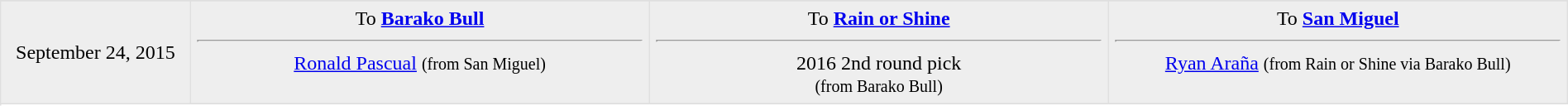<table border=1 style="border-collapse:collapse; text-align: center; width: 100%" bordercolor="#DFDFDF"  cellpadding="5">
<tr>
</tr>
<tr bgcolor="eeeeee">
<td rowspan=2>September 24, 2015</td>
<td style="width:29.3%" valign="top">To <strong><a href='#'>Barako Bull</a></strong><hr><a href='#'>Ronald Pascual</a> <small>(from San Miguel)</small><br></td>
<td style="width:29.3%" valign="top">To <strong><a href='#'>Rain or Shine</a></strong><hr>2016 2nd round pick<br><small>(from Barako Bull)</small></td>
<td style="width:29.3%" valign="top">To <strong><a href='#'>San Miguel</a></strong><hr><a href='#'>Ryan Araña</a> <small>(from Rain or Shine via Barako Bull)</small></td>
</tr>
<tr>
</tr>
</table>
